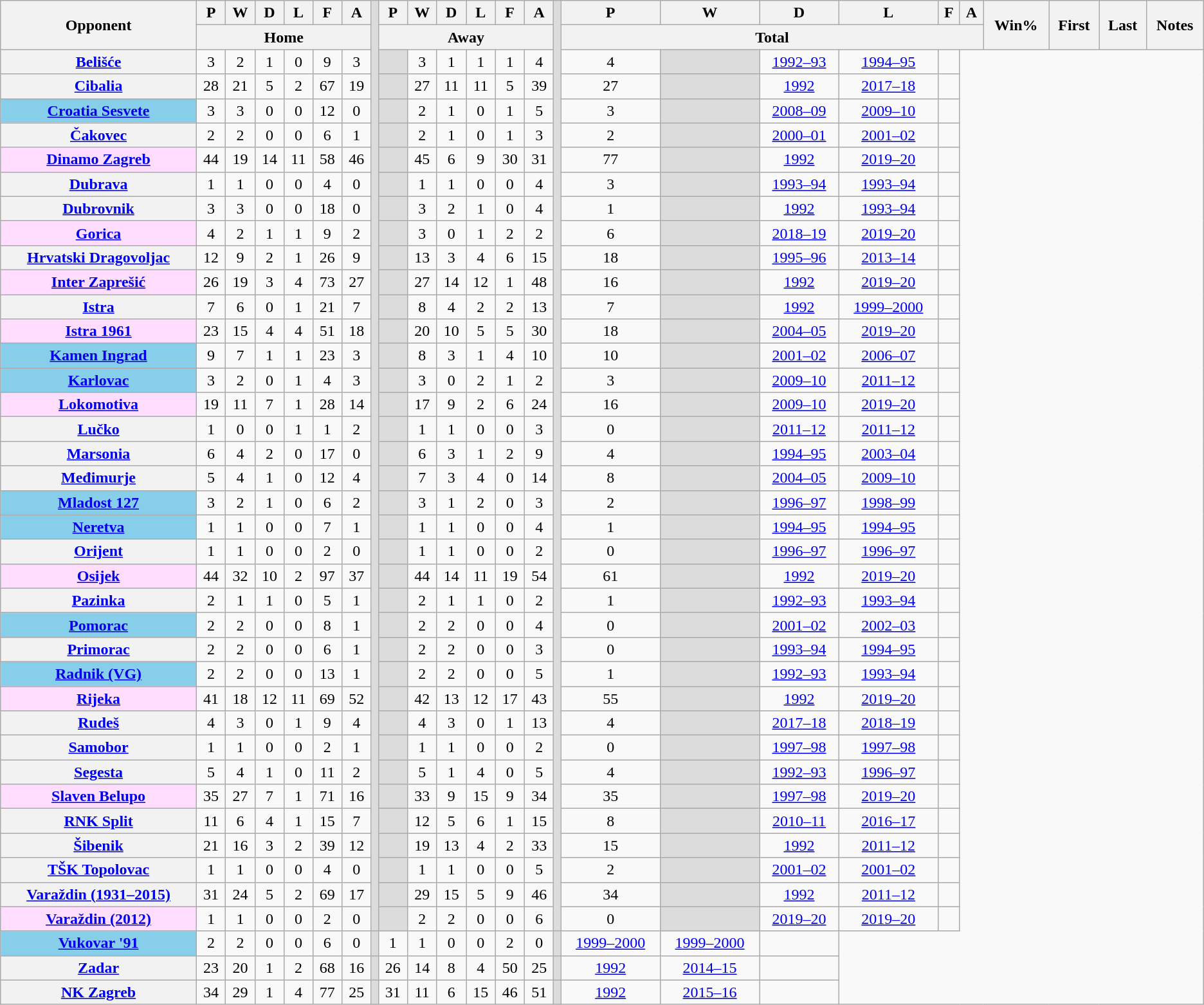<table class="wikitable plainrowheaders sortable" style="text-align:center">
<tr>
<th scope=col rowspan=2>Opponent</th>
<th scope=col>P</th>
<th scope=col>W</th>
<th scope=col>D</th>
<th scope=col>L</th>
<th scope=col>F</th>
<th scope=col>A</th>
<th scope=col width=0.1% rowspan=38 style="background: #DCDCDC" class="unsortable"></th>
<th scope=col>P</th>
<th scope=col>W</th>
<th scope=col>D</th>
<th scope=col>L</th>
<th scope=col>F</th>
<th scope=col>A</th>
<th scope=col width=0.1% rowspan=38 style="background: #DCDCDC" class="unsortable"></th>
<th scope=col>P</th>
<th scope=col>W</th>
<th scope=col>D</th>
<th scope=col>L</th>
<th scope=col>F</th>
<th scope=col>A</th>
<th scope=col rowspan=2>Win%</th>
<th scope=col rowspan=2>First</th>
<th scope=col rowspan=2>Last</th>
<th scope=col rowspan=2 class="unsortable">Notes</th>
</tr>
<tr class="unsortable">
<th colspan=6>Home</th>
<th colspan=6>Away</th>
<th colspan=6>Total</th>
</tr>
<tr>
<th scope=row><a href='#'>Belišće</a></th>
<td>3</td>
<td>2</td>
<td>1</td>
<td>0</td>
<td>9</td>
<td>3</td>
<td style="background: #DCDCDC"></td>
<td>3</td>
<td>1</td>
<td>1</td>
<td>1</td>
<td>4</td>
<td>4</td>
<td style="background: #DCDCDC"><br></td>
<td><a href='#'>1992–93</a></td>
<td><a href='#'>1994–95</a></td>
<td></td>
</tr>
<tr>
<th scope=row><a href='#'>Cibalia</a></th>
<td>28</td>
<td>21</td>
<td>5</td>
<td>2</td>
<td>67</td>
<td>19</td>
<td style="background: #DCDCDC"></td>
<td>27</td>
<td>11</td>
<td>11</td>
<td>5</td>
<td>39</td>
<td>27</td>
<td style="background: #DCDCDC"><br></td>
<td><a href='#'>1992</a></td>
<td><a href='#'>2017–18</a></td>
<td></td>
</tr>
<tr>
<th scope=row style=background:#87ceeb><a href='#'>Croatia Sesvete</a> </th>
<td>3</td>
<td>3</td>
<td>0</td>
<td>0</td>
<td>12</td>
<td>0</td>
<td style="background: #DCDCDC"></td>
<td>2</td>
<td>1</td>
<td>0</td>
<td>1</td>
<td>5</td>
<td>3</td>
<td style="background: #DCDCDC"><br></td>
<td><a href='#'>2008–09</a></td>
<td><a href='#'>2009–10</a></td>
<td></td>
</tr>
<tr>
<th scope=row><a href='#'>Čakovec</a></th>
<td>2</td>
<td>2</td>
<td>0</td>
<td>0</td>
<td>6</td>
<td>1</td>
<td style="background: #DCDCDC"></td>
<td>2</td>
<td>1</td>
<td>0</td>
<td>1</td>
<td>3</td>
<td>2</td>
<td style="background: #DCDCDC"><br></td>
<td><a href='#'>2000–01</a></td>
<td><a href='#'>2001–02</a></td>
<td></td>
</tr>
<tr>
<th scope=row style=background:#ffddff><a href='#'>Dinamo Zagreb</a> </th>
<td>44</td>
<td>19</td>
<td>14</td>
<td>11</td>
<td>58</td>
<td>46</td>
<td style="background: #DCDCDC"></td>
<td>45</td>
<td>6</td>
<td>9</td>
<td>30</td>
<td>31</td>
<td>77</td>
<td style="background: #DCDCDC"><br></td>
<td><a href='#'>1992</a></td>
<td><a href='#'>2019–20</a></td>
<td></td>
</tr>
<tr>
<th scope=row><a href='#'>Dubrava</a></th>
<td>1</td>
<td>1</td>
<td>0</td>
<td>0</td>
<td>4</td>
<td>0</td>
<td style="background: #DCDCDC"></td>
<td>1</td>
<td>1</td>
<td>0</td>
<td>0</td>
<td>4</td>
<td>3</td>
<td style="background: #DCDCDC"><br></td>
<td><a href='#'>1993–94</a></td>
<td><a href='#'>1993–94</a></td>
<td></td>
</tr>
<tr>
<th scope=row><a href='#'>Dubrovnik</a></th>
<td>3</td>
<td>3</td>
<td>0</td>
<td>0</td>
<td>18</td>
<td>0</td>
<td style="background: #DCDCDC"></td>
<td>3</td>
<td>2</td>
<td>1</td>
<td>0</td>
<td>4</td>
<td>1</td>
<td style="background: #DCDCDC"><br></td>
<td><a href='#'>1992</a></td>
<td><a href='#'>1993–94</a></td>
<td></td>
</tr>
<tr>
<th scope=row style=background:#ffddff><a href='#'>Gorica</a> </th>
<td>4</td>
<td>2</td>
<td>1</td>
<td>1</td>
<td>9</td>
<td>2</td>
<td style="background: #DCDCDC"></td>
<td>3</td>
<td>0</td>
<td>1</td>
<td>2</td>
<td>2</td>
<td>6</td>
<td style="background: #DCDCDC"><br></td>
<td><a href='#'>2018–19</a></td>
<td><a href='#'>2019–20</a></td>
<td></td>
</tr>
<tr>
<th scope=row><a href='#'>Hrvatski Dragovoljac</a></th>
<td>12</td>
<td>9</td>
<td>2</td>
<td>1</td>
<td>26</td>
<td>9</td>
<td style="background: #DCDCDC"></td>
<td>13</td>
<td>3</td>
<td>4</td>
<td>6</td>
<td>15</td>
<td>18</td>
<td style="background: #DCDCDC"><br></td>
<td><a href='#'>1995–96</a></td>
<td><a href='#'>2013–14</a></td>
<td></td>
</tr>
<tr>
<th scope=row style=background:#ffddff><a href='#'>Inter Zaprešić</a> </th>
<td>26</td>
<td>19</td>
<td>3</td>
<td>4</td>
<td>73</td>
<td>27</td>
<td style="background: #DCDCDC"></td>
<td>27</td>
<td>14</td>
<td>12</td>
<td>1</td>
<td>48</td>
<td>16</td>
<td style="background: #DCDCDC"><br></td>
<td><a href='#'>1992</a></td>
<td><a href='#'>2019–20</a></td>
<td></td>
</tr>
<tr>
<th scope=row><a href='#'>Istra</a></th>
<td>7</td>
<td>6</td>
<td>0</td>
<td>1</td>
<td>21</td>
<td>7</td>
<td style="background: #DCDCDC"></td>
<td>8</td>
<td>4</td>
<td>2</td>
<td>2</td>
<td>13</td>
<td>7</td>
<td style="background: #DCDCDC"><br></td>
<td><a href='#'>1992</a></td>
<td><a href='#'>1999–2000</a></td>
<td></td>
</tr>
<tr>
<th scope=row style=background:#ffddff><a href='#'>Istra 1961</a> </th>
<td>23</td>
<td>15</td>
<td>4</td>
<td>4</td>
<td>51</td>
<td>18</td>
<td style="background: #DCDCDC"></td>
<td>20</td>
<td>10</td>
<td>5</td>
<td>5</td>
<td>30</td>
<td>18</td>
<td style="background: #DCDCDC"><br></td>
<td><a href='#'>2004–05</a></td>
<td><a href='#'>2019–20</a></td>
<td></td>
</tr>
<tr>
<th scope=row style=background:#87ceeb><a href='#'>Kamen Ingrad</a> </th>
<td>9</td>
<td>7</td>
<td>1</td>
<td>1</td>
<td>23</td>
<td>3</td>
<td style="background: #DCDCDC"></td>
<td>8</td>
<td>3</td>
<td>1</td>
<td>4</td>
<td>10</td>
<td>10</td>
<td style="background: #DCDCDC"><br></td>
<td><a href='#'>2001–02</a></td>
<td><a href='#'>2006–07</a></td>
<td></td>
</tr>
<tr>
<th scope=row style=background:#87ceeb><a href='#'>Karlovac</a> </th>
<td>3</td>
<td>2</td>
<td>0</td>
<td>1</td>
<td>4</td>
<td>3</td>
<td style="background: #DCDCDC"></td>
<td>3</td>
<td>0</td>
<td>2</td>
<td>1</td>
<td>2</td>
<td>3</td>
<td style="background: #DCDCDC"><br></td>
<td><a href='#'>2009–10</a></td>
<td><a href='#'>2011–12</a></td>
<td></td>
</tr>
<tr>
<th scope=row style=background:#ffddff><a href='#'>Lokomotiva</a> </th>
<td>19</td>
<td>11</td>
<td>7</td>
<td>1</td>
<td>28</td>
<td>14</td>
<td style="background: #DCDCDC"></td>
<td>17</td>
<td>9</td>
<td>2</td>
<td>6</td>
<td>24</td>
<td>16</td>
<td style="background: #DCDCDC"><br></td>
<td><a href='#'>2009–10</a></td>
<td><a href='#'>2019–20</a></td>
<td></td>
</tr>
<tr>
<th scope=row><a href='#'>Lučko</a></th>
<td>1</td>
<td>0</td>
<td>0</td>
<td>1</td>
<td>1</td>
<td>2</td>
<td style="background: #DCDCDC"></td>
<td>1</td>
<td>1</td>
<td>0</td>
<td>0</td>
<td>3</td>
<td>0</td>
<td style="background: #DCDCDC"><br></td>
<td><a href='#'>2011–12</a></td>
<td><a href='#'>2011–12</a></td>
<td></td>
</tr>
<tr>
<th scope=row><a href='#'>Marsonia</a></th>
<td>6</td>
<td>4</td>
<td>2</td>
<td>0</td>
<td>17</td>
<td>0</td>
<td style="background: #DCDCDC"></td>
<td>6</td>
<td>3</td>
<td>1</td>
<td>2</td>
<td>9</td>
<td>4</td>
<td style="background: #DCDCDC"><br></td>
<td><a href='#'>1994–95</a></td>
<td><a href='#'>2003–04</a></td>
<td></td>
</tr>
<tr>
<th scope=row><a href='#'>Međimurje</a></th>
<td>5</td>
<td>4</td>
<td>1</td>
<td>0</td>
<td>12</td>
<td>4</td>
<td style="background: #DCDCDC"></td>
<td>7</td>
<td>3</td>
<td>4</td>
<td>0</td>
<td>14</td>
<td>8</td>
<td style="background: #DCDCDC"><br></td>
<td><a href='#'>2004–05</a></td>
<td><a href='#'>2009–10</a></td>
<td></td>
</tr>
<tr>
<th scope=row style=background:#87ceeb><a href='#'>Mladost 127</a> </th>
<td>3</td>
<td>2</td>
<td>1</td>
<td>0</td>
<td>6</td>
<td>2</td>
<td style="background: #DCDCDC"></td>
<td>3</td>
<td>1</td>
<td>2</td>
<td>0</td>
<td>3</td>
<td>2</td>
<td style="background: #DCDCDC"><br></td>
<td><a href='#'>1996–97</a></td>
<td><a href='#'>1998–99</a></td>
<td></td>
</tr>
<tr>
<th scope=row style=background:#87ceeb><a href='#'>Neretva</a> </th>
<td>1</td>
<td>1</td>
<td>0</td>
<td>0</td>
<td>7</td>
<td>1</td>
<td style="background: #DCDCDC"></td>
<td>1</td>
<td>1</td>
<td>0</td>
<td>0</td>
<td>4</td>
<td>1</td>
<td style="background: #DCDCDC"><br></td>
<td><a href='#'>1994–95</a></td>
<td><a href='#'>1994–95</a></td>
<td></td>
</tr>
<tr>
<th scope=row><a href='#'>Orijent</a></th>
<td>1</td>
<td>1</td>
<td>0</td>
<td>0</td>
<td>2</td>
<td>0</td>
<td style="background: #DCDCDC"></td>
<td>1</td>
<td>1</td>
<td>0</td>
<td>0</td>
<td>2</td>
<td>0</td>
<td style="background: #DCDCDC"><br></td>
<td><a href='#'>1996–97</a></td>
<td><a href='#'>1996–97</a></td>
<td></td>
</tr>
<tr>
<th scope=row style=background:#ffddff><a href='#'>Osijek</a> </th>
<td>44</td>
<td>32</td>
<td>10</td>
<td>2</td>
<td>97</td>
<td>37</td>
<td style="background: #DCDCDC"></td>
<td>44</td>
<td>14</td>
<td>11</td>
<td>19</td>
<td>54</td>
<td>61</td>
<td style="background: #DCDCDC"><br></td>
<td><a href='#'>1992</a></td>
<td><a href='#'>2019–20</a></td>
<td></td>
</tr>
<tr>
<th scope=row><a href='#'>Pazinka</a></th>
<td>2</td>
<td>1</td>
<td>1</td>
<td>0</td>
<td>5</td>
<td>1</td>
<td style="background: #DCDCDC"></td>
<td>2</td>
<td>1</td>
<td>1</td>
<td>0</td>
<td>2</td>
<td>1</td>
<td style="background: #DCDCDC"><br></td>
<td><a href='#'>1992–93</a></td>
<td><a href='#'>1993–94</a></td>
<td></td>
</tr>
<tr>
<th scope=row style=background:#87ceeb><a href='#'>Pomorac</a> </th>
<td>2</td>
<td>2</td>
<td>0</td>
<td>0</td>
<td>8</td>
<td>1</td>
<td style="background: #DCDCDC"></td>
<td>2</td>
<td>2</td>
<td>0</td>
<td>0</td>
<td>4</td>
<td>0</td>
<td style="background: #DCDCDC"><br></td>
<td><a href='#'>2001–02</a></td>
<td><a href='#'>2002–03</a></td>
<td></td>
</tr>
<tr>
<th scope=row><a href='#'>Primorac</a></th>
<td>2</td>
<td>2</td>
<td>0</td>
<td>0</td>
<td>6</td>
<td>1</td>
<td style="background: #DCDCDC"></td>
<td>2</td>
<td>2</td>
<td>0</td>
<td>0</td>
<td>3</td>
<td>0</td>
<td style="background: #DCDCDC"><br></td>
<td><a href='#'>1993–94</a></td>
<td><a href='#'>1994–95</a></td>
<td></td>
</tr>
<tr>
<th scope=row style=background:#87ceeb><a href='#'>Radnik (VG)</a> </th>
<td>2</td>
<td>2</td>
<td>0</td>
<td>0</td>
<td>13</td>
<td>1</td>
<td style="background: #DCDCDC"></td>
<td>2</td>
<td>2</td>
<td>0</td>
<td>0</td>
<td>5</td>
<td>1</td>
<td style="background: #DCDCDC"><br></td>
<td><a href='#'>1992–93</a></td>
<td><a href='#'>1993–94</a></td>
<td></td>
</tr>
<tr>
<th scope=row style=background:#ffddff><a href='#'>Rijeka</a> </th>
<td>41</td>
<td>18</td>
<td>12</td>
<td>11</td>
<td>69</td>
<td>52</td>
<td style="background: #DCDCDC"></td>
<td>42</td>
<td>13</td>
<td>12</td>
<td>17</td>
<td>43</td>
<td>55</td>
<td style="background: #DCDCDC"><br></td>
<td><a href='#'>1992</a></td>
<td><a href='#'>2019–20</a></td>
<td></td>
</tr>
<tr>
<th scope=row><a href='#'>Rudeš</a></th>
<td>4</td>
<td>3</td>
<td>0</td>
<td>1</td>
<td>9</td>
<td>4</td>
<td style="background: #DCDCDC"></td>
<td>4</td>
<td>3</td>
<td>0</td>
<td>1</td>
<td>13</td>
<td>4</td>
<td style="background: #DCDCDC"><br></td>
<td><a href='#'>2017–18</a></td>
<td><a href='#'>2018–19</a></td>
<td></td>
</tr>
<tr>
<th scope=row><a href='#'>Samobor</a></th>
<td>1</td>
<td>1</td>
<td>0</td>
<td>0</td>
<td>2</td>
<td>1</td>
<td style="background: #DCDCDC"></td>
<td>1</td>
<td>1</td>
<td>0</td>
<td>0</td>
<td>2</td>
<td>0</td>
<td style="background: #DCDCDC"><br></td>
<td><a href='#'>1997–98</a></td>
<td><a href='#'>1997–98</a></td>
<td></td>
</tr>
<tr>
<th scope=row><a href='#'>Segesta</a></th>
<td>5</td>
<td>4</td>
<td>1</td>
<td>0</td>
<td>11</td>
<td>2</td>
<td style="background: #DCDCDC"></td>
<td>5</td>
<td>1</td>
<td>4</td>
<td>0</td>
<td>5</td>
<td>4</td>
<td style="background: #DCDCDC"><br></td>
<td><a href='#'>1992–93</a></td>
<td><a href='#'>1996–97</a></td>
<td></td>
</tr>
<tr>
<th scope=row style=background:#ffddff><a href='#'>Slaven Belupo</a> </th>
<td>35</td>
<td>27</td>
<td>7</td>
<td>1</td>
<td>71</td>
<td>16</td>
<td style="background: #DCDCDC"></td>
<td>33</td>
<td>9</td>
<td>15</td>
<td>9</td>
<td>34</td>
<td>35</td>
<td style="background: #DCDCDC"><br></td>
<td><a href='#'>1997–98</a></td>
<td><a href='#'>2019–20</a></td>
<td></td>
</tr>
<tr>
<th scope=row><a href='#'>RNK Split</a></th>
<td>11</td>
<td>6</td>
<td>4</td>
<td>1</td>
<td>15</td>
<td>7</td>
<td style="background: #DCDCDC"></td>
<td>12</td>
<td>5</td>
<td>6</td>
<td>1</td>
<td>15</td>
<td>8</td>
<td style="background: #DCDCDC"><br></td>
<td><a href='#'>2010–11</a></td>
<td><a href='#'>2016–17</a></td>
<td></td>
</tr>
<tr>
<th scope=row><a href='#'>Šibenik</a></th>
<td>21</td>
<td>16</td>
<td>3</td>
<td>2</td>
<td>39</td>
<td>12</td>
<td style="background: #DCDCDC"></td>
<td>19</td>
<td>13</td>
<td>4</td>
<td>2</td>
<td>33</td>
<td>15</td>
<td style="background: #DCDCDC"><br></td>
<td><a href='#'>1992</a></td>
<td><a href='#'>2011–12</a></td>
<td></td>
</tr>
<tr>
<th scope=row><a href='#'>TŠK Topolovac</a></th>
<td>1</td>
<td>1</td>
<td>0</td>
<td>0</td>
<td>4</td>
<td>0</td>
<td style="background: #DCDCDC"></td>
<td>1</td>
<td>1</td>
<td>0</td>
<td>0</td>
<td>5</td>
<td>2</td>
<td style="background: #DCDCDC"><br></td>
<td><a href='#'>2001–02</a></td>
<td><a href='#'>2001–02</a></td>
<td></td>
</tr>
<tr>
<th scope=row><a href='#'>Varaždin (1931–2015)</a></th>
<td>31</td>
<td>24</td>
<td>5</td>
<td>2</td>
<td>69</td>
<td>17</td>
<td style="background: #DCDCDC"></td>
<td>29</td>
<td>15</td>
<td>5</td>
<td>9</td>
<td>46</td>
<td>34</td>
<td style="background: #DCDCDC"><br></td>
<td><a href='#'>1992</a></td>
<td><a href='#'>2011–12</a></td>
<td></td>
</tr>
<tr>
<th scope=row style=background:#ffddff><a href='#'>Varaždin (2012)</a> </th>
<td>1</td>
<td>1</td>
<td>0</td>
<td>0</td>
<td>2</td>
<td>0</td>
<td style="background: #DCDCDC"></td>
<td>2</td>
<td>2</td>
<td>0</td>
<td>0</td>
<td>6</td>
<td>0</td>
<td style="background: #DCDCDC"><br></td>
<td><a href='#'>2019–20</a></td>
<td><a href='#'>2019–20</a></td>
<td></td>
</tr>
<tr>
<th scope=row style=background:#87ceeb><a href='#'>Vukovar '91</a> </th>
<td>2</td>
<td>2</td>
<td>0</td>
<td>0</td>
<td>6</td>
<td>0</td>
<td style="background: #DCDCDC"></td>
<td>1</td>
<td>1</td>
<td>0</td>
<td>0</td>
<td>2</td>
<td>0</td>
<td style="background: #DCDCDC"><br></td>
<td><a href='#'>1999–2000</a></td>
<td><a href='#'>1999–2000</a></td>
<td></td>
</tr>
<tr>
<th scope=row><a href='#'>Zadar</a></th>
<td>23</td>
<td>20</td>
<td>1</td>
<td>2</td>
<td>68</td>
<td>16</td>
<td style="background: #DCDCDC"></td>
<td>26</td>
<td>14</td>
<td>8</td>
<td>4</td>
<td>50</td>
<td>25</td>
<td style="background: #DCDCDC"><br></td>
<td><a href='#'>1992</a></td>
<td><a href='#'>2014–15</a></td>
<td></td>
</tr>
<tr>
<th scope=row><a href='#'>NK Zagreb</a></th>
<td>34</td>
<td>29</td>
<td>1</td>
<td>4</td>
<td>77</td>
<td>25</td>
<td style="background: #DCDCDC"></td>
<td>31</td>
<td>11</td>
<td>6</td>
<td>15</td>
<td>46</td>
<td>51</td>
<td style="background: #DCDCDC"><br></td>
<td><a href='#'>1992</a></td>
<td><a href='#'>2015–16</a></td>
<td></td>
</tr>
</table>
